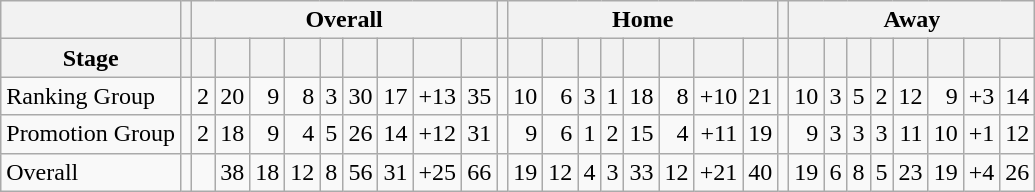<table class="wikitable" style="text-align: right;">
<tr>
<th rawspan=2></th>
<th rawspan=2></th>
<th colspan=9>Overall</th>
<th rawspan=1></th>
<th colspan=8>Home</th>
<th rawspan=1></th>
<th colspan=8>Away</th>
</tr>
<tr>
<th>Stage</th>
<th></th>
<th></th>
<th></th>
<th></th>
<th></th>
<th></th>
<th></th>
<th></th>
<th></th>
<th></th>
<th></th>
<th></th>
<th></th>
<th></th>
<th></th>
<th></th>
<th></th>
<th></th>
<th></th>
<th></th>
<th></th>
<th></th>
<th></th>
<th></th>
<th></th>
<th></th>
<th></th>
<th></th>
</tr>
<tr>
<td align="left">Ranking Group</td>
<td></td>
<td>2</td>
<td>20</td>
<td>9</td>
<td>8</td>
<td>3</td>
<td>30</td>
<td>17</td>
<td>+13</td>
<td>35</td>
<td></td>
<td>10</td>
<td>6</td>
<td>3</td>
<td>1</td>
<td>18</td>
<td>8</td>
<td>+10</td>
<td>21</td>
<td></td>
<td>10</td>
<td>3</td>
<td>5</td>
<td>2</td>
<td>12</td>
<td>9</td>
<td>+3</td>
<td>14</td>
</tr>
<tr>
<td align="left">Promotion Group</td>
<td></td>
<td>2</td>
<td>18</td>
<td>9</td>
<td>4</td>
<td>5</td>
<td>26</td>
<td>14</td>
<td>+12</td>
<td>31</td>
<td></td>
<td>9</td>
<td>6</td>
<td>1</td>
<td>2</td>
<td>15</td>
<td>4</td>
<td>+11</td>
<td>19</td>
<td></td>
<td>9</td>
<td>3</td>
<td>3</td>
<td>3</td>
<td>11</td>
<td>10</td>
<td>+1</td>
<td>12</td>
</tr>
<tr>
<td align="left">Overall</td>
<td></td>
<td></td>
<td>38</td>
<td>18</td>
<td>12</td>
<td>8</td>
<td>56</td>
<td>31</td>
<td>+25</td>
<td>66</td>
<td></td>
<td>19</td>
<td>12</td>
<td>4</td>
<td>3</td>
<td>33</td>
<td>12</td>
<td>+21</td>
<td>40</td>
<td></td>
<td>19</td>
<td>6</td>
<td>8</td>
<td>5</td>
<td>23</td>
<td>19</td>
<td>+4</td>
<td>26</td>
</tr>
</table>
